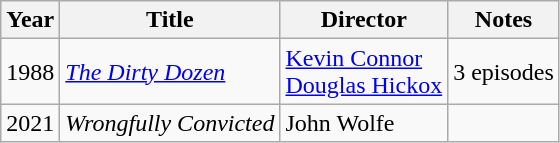<table class="wikitable">
<tr>
<th>Year</th>
<th>Title</th>
<th>Director</th>
<th>Notes</th>
</tr>
<tr>
<td>1988</td>
<td><em><a href='#'>The Dirty Dozen</a></em></td>
<td><a href='#'>Kevin Connor</a><br><a href='#'>Douglas Hickox</a></td>
<td>3 episodes</td>
</tr>
<tr>
<td>2021</td>
<td><em>Wrongfully Convicted</em></td>
<td>John Wolfe</td>
<td></td>
</tr>
</table>
